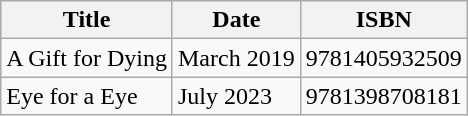<table class="wikitable">
<tr>
<th>Title</th>
<th>Date</th>
<th>ISBN</th>
</tr>
<tr>
<td>A Gift for Dying</td>
<td>March 2019</td>
<td>9781405932509</td>
</tr>
<tr>
<td>Eye for a Eye</td>
<td>July 2023</td>
<td>9781398708181</td>
</tr>
</table>
